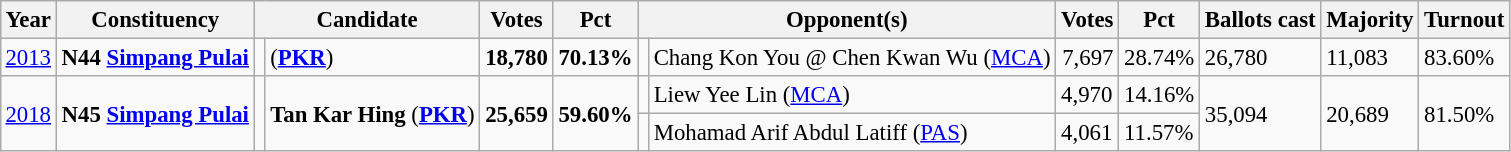<table class="wikitable" style="margin:0.5em ; font-size:95%">
<tr>
<th>Year</th>
<th>Constituency</th>
<th colspan=2>Candidate</th>
<th>Votes</th>
<th>Pct</th>
<th colspan=2>Opponent(s)</th>
<th>Votes</th>
<th>Pct</th>
<th>Ballots cast</th>
<th>Majority</th>
<th>Turnout</th>
</tr>
<tr>
<td><a href='#'>2013</a></td>
<td><strong>N44 <a href='#'>Simpang Pulai</a></strong></td>
<td></td>
<td> (<a href='#'><strong>PKR</strong></a>)</td>
<td style="text-align:right;"><strong>18,780</strong></td>
<td style="text-align:right;"><strong>70.13%</strong></td>
<td></td>
<td>Chang Kon You @ Chen Kwan Wu (<a href='#'>MCA</a>)</td>
<td style="text-align:right;">7,697</td>
<td style="text-align:right;">28.74%</td>
<td>26,780</td>
<td>11,083</td>
<td>83.60%</td>
</tr>
<tr>
<td rowspan=2><a href='#'>2018</a></td>
<td rowspan=2><strong>N45 <a href='#'>Simpang Pulai</a></strong></td>
<td rowspan=2 ></td>
<td rowspan=2><strong>Tan Kar Hing</strong> (<a href='#'><strong>PKR</strong></a>)</td>
<td rowspan=2><strong>25,659</strong></td>
<td rowspan=2><strong>59.60%</strong></td>
<td></td>
<td>Liew Yee Lin (<a href='#'>MCA</a>)</td>
<td>4,970</td>
<td>14.16%</td>
<td rowspan=2>35,094</td>
<td rowspan=2>20,689</td>
<td rowspan=2>81.50%</td>
</tr>
<tr>
<td></td>
<td>Mohamad Arif Abdul Latiff (<a href='#'>PAS</a>)</td>
<td>4,061</td>
<td>11.57%</td>
</tr>
</table>
